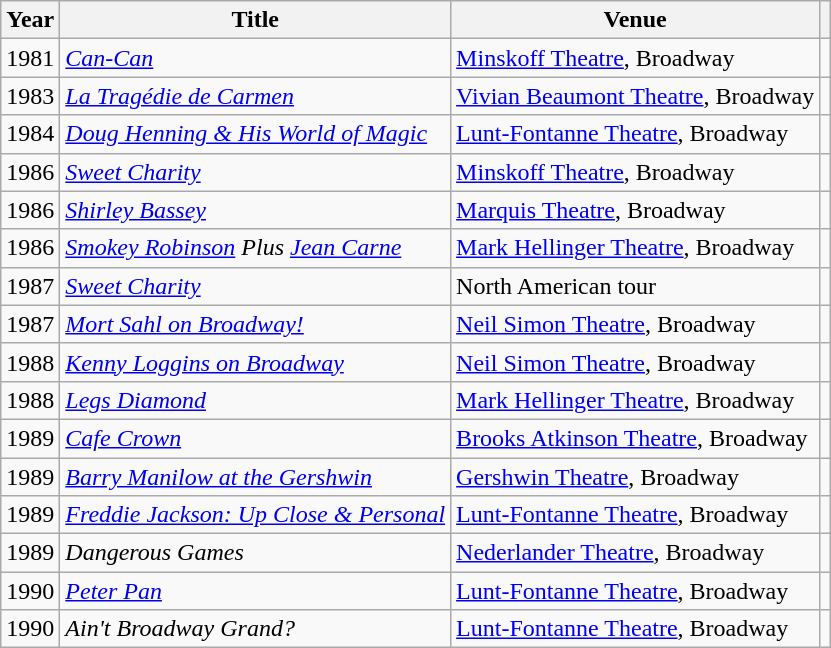<table class="wikitable plainrowheaders sortable" style="margin-right: 0;">
<tr>
<th scope="col">Year</th>
<th scope="col">Title</th>
<th scope="col">Venue</th>
<th scope="col" class="unsortable"></th>
</tr>
<tr>
<td>1981</td>
<td><em><a href='#'>Can-Can</a></em></td>
<td><a href='#'>Minskoff Theatre</a>, Broadway</td>
<td style="text-align: center;"></td>
</tr>
<tr>
<td>1983</td>
<td data-sort-value="Tragédie de Carmen, La"><em><a href='#'>La Tragédie de Carmen</a></em></td>
<td><a href='#'>Vivian Beaumont Theatre</a>, Broadway</td>
<td style="text-align: center;"></td>
</tr>
<tr>
<td>1984</td>
<td><em><a href='#'>Doug Henning & His World of Magic</a></em></td>
<td><a href='#'>Lunt-Fontanne Theatre</a>, Broadway</td>
<td style="text-align: center;"></td>
</tr>
<tr>
<td>1986</td>
<td><em><a href='#'>Sweet Charity</a></em></td>
<td><a href='#'>Minskoff Theatre</a>, Broadway</td>
<td style="text-align: center;"></td>
</tr>
<tr>
<td>1986</td>
<td><em><a href='#'>Shirley Bassey</a></em></td>
<td><a href='#'>Marquis Theatre</a>, Broadway</td>
<td style="text-align: center;"></td>
</tr>
<tr>
<td>1986</td>
<td><em><a href='#'>Smokey Robinson</a> Plus <a href='#'>Jean Carne</a></em></td>
<td><a href='#'>Mark Hellinger Theatre</a>, Broadway</td>
<td style="text-align: center;"></td>
</tr>
<tr>
<td>1987</td>
<td><em><a href='#'>Sweet Charity</a></em></td>
<td>North American tour</td>
<td style="text-align: center;"></td>
</tr>
<tr>
<td>1987</td>
<td><em><a href='#'>Mort Sahl on Broadway!</a></em></td>
<td><a href='#'>Neil Simon Theatre</a>, Broadway</td>
<td style="text-align: center;"></td>
</tr>
<tr>
<td>1988</td>
<td><em><a href='#'>Kenny Loggins on Broadway</a></em></td>
<td><a href='#'>Neil Simon Theatre</a>, Broadway</td>
<td style="text-align: center;"></td>
</tr>
<tr>
<td>1988</td>
<td><em><a href='#'>Legs Diamond</a></em></td>
<td><a href='#'>Mark Hellinger Theatre</a>, Broadway</td>
<td style="text-align: center;"></td>
</tr>
<tr>
<td>1989</td>
<td><em><a href='#'>Cafe Crown</a></em></td>
<td><a href='#'>Brooks Atkinson Theatre</a>, Broadway</td>
<td style="text-align: center;"></td>
</tr>
<tr>
<td>1989</td>
<td><em><a href='#'>Barry Manilow at the Gershwin</a></em></td>
<td><a href='#'>Gershwin Theatre</a>, Broadway</td>
<td style="text-align: center;"></td>
</tr>
<tr>
<td>1989</td>
<td><em><a href='#'>Freddie Jackson: Up Close & Personal</a></em></td>
<td><a href='#'>Lunt-Fontanne Theatre</a>, Broadway</td>
<td style="text-align: center;"></td>
</tr>
<tr>
<td>1989</td>
<td><em>Dangerous Games</em></td>
<td><a href='#'>Nederlander Theatre</a>, Broadway</td>
<td style="text-align: center;"></td>
</tr>
<tr>
<td>1990</td>
<td><em><a href='#'>Peter Pan</a></em></td>
<td><a href='#'>Lunt-Fontanne Theatre</a>, Broadway</td>
<td style="text-align: center;"></td>
</tr>
<tr>
<td>1990</td>
<td><em>Ain't Broadway Grand?</em></td>
<td><a href='#'>Lunt-Fontanne Theatre</a>, Broadway</td>
<td style="text-align: center;"></td>
</tr>
</table>
